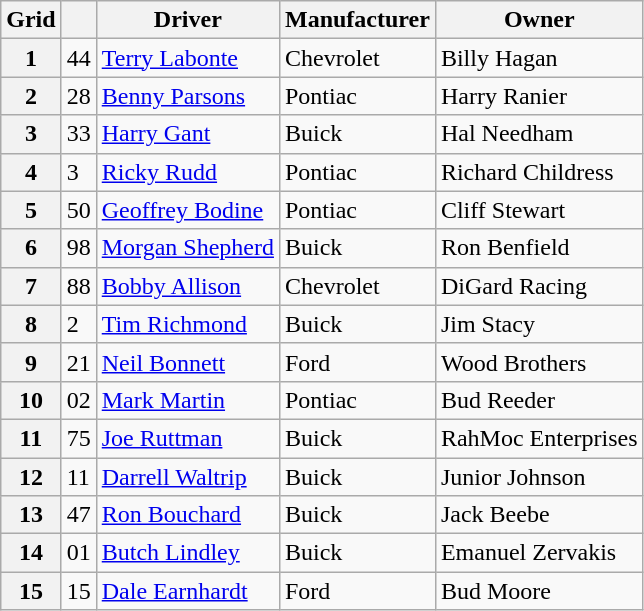<table class="wikitable">
<tr>
<th>Grid</th>
<th></th>
<th>Driver</th>
<th>Manufacturer</th>
<th>Owner</th>
</tr>
<tr>
<th>1</th>
<td>44</td>
<td><a href='#'>Terry Labonte</a></td>
<td>Chevrolet</td>
<td>Billy Hagan</td>
</tr>
<tr>
<th>2</th>
<td>28</td>
<td><a href='#'>Benny Parsons</a></td>
<td>Pontiac</td>
<td>Harry Ranier</td>
</tr>
<tr>
<th>3</th>
<td>33</td>
<td><a href='#'>Harry Gant</a></td>
<td>Buick</td>
<td>Hal Needham</td>
</tr>
<tr>
<th>4</th>
<td>3</td>
<td><a href='#'>Ricky Rudd</a></td>
<td>Pontiac</td>
<td>Richard Childress</td>
</tr>
<tr>
<th>5</th>
<td>50</td>
<td><a href='#'>Geoffrey Bodine</a></td>
<td>Pontiac</td>
<td>Cliff Stewart</td>
</tr>
<tr>
<th>6</th>
<td>98</td>
<td><a href='#'>Morgan Shepherd</a></td>
<td>Buick</td>
<td>Ron Benfield</td>
</tr>
<tr>
<th>7</th>
<td>88</td>
<td><a href='#'>Bobby Allison</a></td>
<td>Chevrolet</td>
<td>DiGard Racing</td>
</tr>
<tr>
<th>8</th>
<td>2</td>
<td><a href='#'>Tim Richmond</a></td>
<td>Buick</td>
<td>Jim Stacy</td>
</tr>
<tr>
<th>9</th>
<td>21</td>
<td><a href='#'>Neil Bonnett</a></td>
<td>Ford</td>
<td>Wood Brothers</td>
</tr>
<tr>
<th>10</th>
<td>02</td>
<td><a href='#'>Mark Martin</a></td>
<td>Pontiac</td>
<td>Bud Reeder</td>
</tr>
<tr>
<th>11</th>
<td>75</td>
<td><a href='#'>Joe Ruttman</a></td>
<td>Buick</td>
<td>RahMoc Enterprises</td>
</tr>
<tr>
<th>12</th>
<td>11</td>
<td><a href='#'>Darrell Waltrip</a></td>
<td>Buick</td>
<td>Junior Johnson</td>
</tr>
<tr>
<th>13</th>
<td>47</td>
<td><a href='#'>Ron Bouchard</a></td>
<td>Buick</td>
<td>Jack Beebe</td>
</tr>
<tr>
<th>14</th>
<td>01</td>
<td><a href='#'>Butch Lindley</a></td>
<td>Buick</td>
<td>Emanuel Zervakis</td>
</tr>
<tr>
<th>15</th>
<td>15</td>
<td><a href='#'>Dale Earnhardt</a></td>
<td>Ford</td>
<td>Bud Moore</td>
</tr>
</table>
